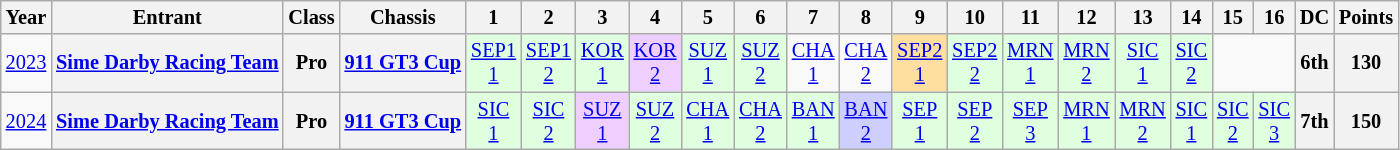<table class="wikitable" style="text-align:center; font-size:85%">
<tr>
<th>Year</th>
<th>Entrant</th>
<th>Class</th>
<th>Chassis</th>
<th>1</th>
<th>2</th>
<th>3</th>
<th>4</th>
<th>5</th>
<th>6</th>
<th>7</th>
<th>8</th>
<th>9</th>
<th>10</th>
<th>11</th>
<th>12</th>
<th>13</th>
<th>14</th>
<th>15</th>
<th>16</th>
<th>DC</th>
<th>Points</th>
</tr>
<tr>
<td><a href='#'>2023</a></td>
<th nowrap><a href='#'>Sime Darby Racing Team</a></th>
<th>Pro</th>
<th nowrap><a href='#'>911 GT3 Cup</a></th>
<td style="background:#DFFFDF;"><a href='#'>SEP1<br>1</a><br></td>
<td style="background:#DFFFDF;"><a href='#'>SEP1<br>2</a><br></td>
<td style="background:#DFFFDF;"><a href='#'>KOR<br>1</a><br></td>
<td style="background:#EFCFFF;"><a href='#'>KOR<br>2</a><br></td>
<td style="background:#DFFFDF;"><a href='#'>SUZ<br>1</a><br></td>
<td style="background:#DFFFDF;"><a href='#'>SUZ<br>2</a><br></td>
<td style="background:#;"><a href='#'>CHA<br>1</a><br></td>
<td style="background:#;"><a href='#'>CHA<br>2</a><br></td>
<td style="background:#FFDF9F;"><a href='#'>SEP2<br>1</a><br></td>
<td style="background:#DFFFDF;"><a href='#'>SEP2<br>2</a><br></td>
<td style="background:#DFFFDF;"><a href='#'>MRN<br>1</a><br></td>
<td style="background:#DFFFDF;"><a href='#'>MRN<br>2</a><br></td>
<td style="background:#DFFFDF;"><a href='#'>SIC<br>1</a><br></td>
<td style="background:#DFFFDF;"><a href='#'>SIC<br>2</a><br></td>
<td colspan=2></td>
<th>6th</th>
<th>130</th>
</tr>
<tr>
<td><a href='#'>2024</a></td>
<th nowrap><a href='#'>Sime Darby Racing Team</a></th>
<th>Pro</th>
<th nowrap><a href='#'>911 GT3 Cup</a></th>
<td style="background:#DFFFDF;"><a href='#'>SIC<br>1</a><br></td>
<td style="background:#DFFFDF;"><a href='#'>SIC<br>2</a><br></td>
<td style="background:#EFCFFF;"><a href='#'>SUZ<br>1</a><br></td>
<td style="background:#DFFFDF;"><a href='#'>SUZ<br>2</a><br></td>
<td style="background:#DFFFDF;"><a href='#'>CHA<br>1</a><br></td>
<td style="background:#DFFFDF;"><a href='#'>CHA<br>2</a><br></td>
<td style="background:#DFFFDF;"><a href='#'>BAN<br>1</a><br></td>
<td style="background:#CFCFFF;"><a href='#'>BAN<br>2</a><br></td>
<td style="background:#DFFFDF;"><a href='#'>SEP<br>1</a><br></td>
<td style="background:#DFFFDF;"><a href='#'>SEP<br>2</a><br></td>
<td style="background:#DFFFDF;"><a href='#'>SEP<br>3</a><br></td>
<td style="background:#DFFFDF;"><a href='#'>MRN<br>1</a><br></td>
<td style="background:#DFFFDF;"><a href='#'>MRN<br>2</a><br></td>
<td style="background:#DFFFDF;"><a href='#'>SIC<br>1</a><br></td>
<td style="background:#DFFFDF;"><a href='#'>SIC<br>2</a><br></td>
<td style="background:#DFFFDF;"><a href='#'>SIC<br>3</a><br></td>
<th>7th</th>
<th>150</th>
</tr>
</table>
